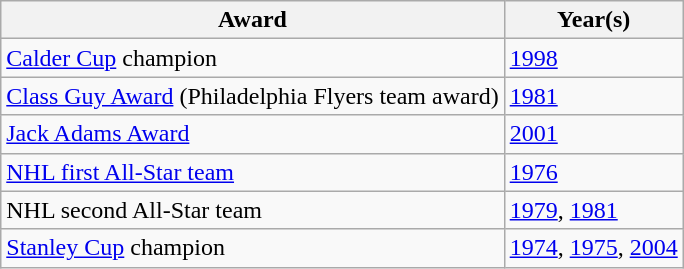<table class="wikitable">
<tr>
<th>Award</th>
<th>Year(s)</th>
</tr>
<tr>
<td><a href='#'>Calder Cup</a> champion</td>
<td><a href='#'>1998</a></td>
</tr>
<tr>
<td><a href='#'>Class Guy Award</a> (Philadelphia Flyers team award)</td>
<td><a href='#'>1981</a></td>
</tr>
<tr>
<td><a href='#'>Jack Adams Award</a></td>
<td><a href='#'>2001</a></td>
</tr>
<tr>
<td><a href='#'>NHL first All-Star team</a></td>
<td><a href='#'>1976</a></td>
</tr>
<tr>
<td>NHL second All-Star team</td>
<td><a href='#'>1979</a>, <a href='#'>1981</a></td>
</tr>
<tr>
<td><a href='#'>Stanley Cup</a> champion</td>
<td><a href='#'>1974</a>, <a href='#'>1975</a>, <a href='#'>2004</a></td>
</tr>
</table>
